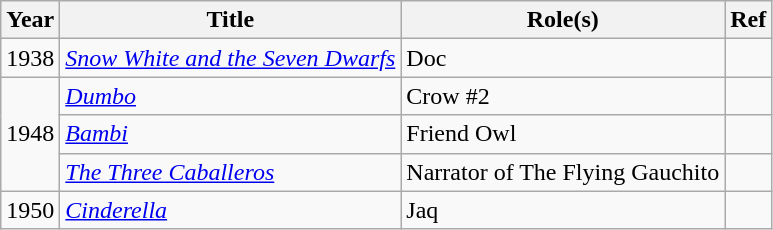<table class="wikitable plainrowheaders sortable">
<tr>
<th scope="col">Year</th>
<th scope="col">Title</th>
<th scope="col">Role(s)</th>
<th scope="col" class="unsortable">Ref</th>
</tr>
<tr>
<td>1938</td>
<td><em><a href='#'>Snow White and the Seven Dwarfs</a></em></td>
<td>Doc</td>
<td></td>
</tr>
<tr>
<td rowspan=3>1948</td>
<td><em><a href='#'>Dumbo</a></em></td>
<td>Crow #2</td>
<td></td>
</tr>
<tr>
<td><em><a href='#'>Bambi</a></em></td>
<td>Friend Owl</td>
<td></td>
</tr>
<tr>
<td><em><a href='#'>The Three Caballeros</a></em></td>
<td>Narrator of The Flying Gauchito</td>
<td></td>
</tr>
<tr>
<td>1950</td>
<td><em><a href='#'>Cinderella</a></em></td>
<td>Jaq</td>
<td></td>
</tr>
</table>
